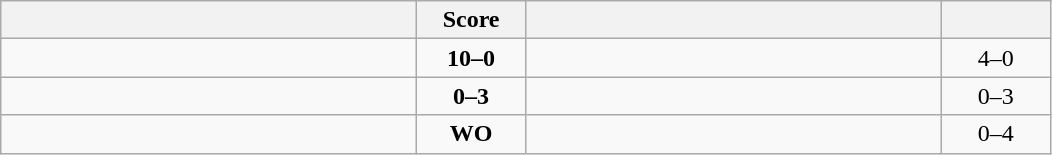<table class="wikitable" style="text-align: center; ">
<tr>
<th align="right" width="270"></th>
<th width="65">Score</th>
<th align="left" width="270"></th>
<th width="65"></th>
</tr>
<tr>
<td align="left"><strong></strong></td>
<td><strong>10–0</strong></td>
<td align="left"></td>
<td>4–0 <strong></strong></td>
</tr>
<tr>
<td align="left"></td>
<td><strong>0–3</strong></td>
<td align="left"><strong></strong></td>
<td>0–3 <strong></strong></td>
</tr>
<tr>
<td align="left"></td>
<td><strong>WO</strong></td>
<td align="left"><strong></strong></td>
<td>0–4 <strong></strong></td>
</tr>
</table>
